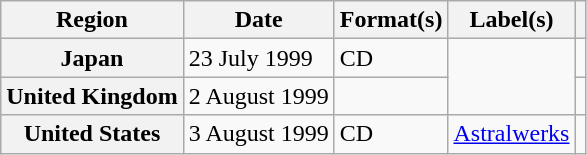<table class="wikitable plainrowheaders">
<tr>
<th scope="col">Region</th>
<th scope="col">Date</th>
<th scope="col">Format(s)</th>
<th scope="col">Label(s)</th>
<th scope="col"></th>
</tr>
<tr>
<th scope="row">Japan</th>
<td>23 July 1999</td>
<td>CD</td>
<td rowspan="2"></td>
<td></td>
</tr>
<tr>
<th scope="row">United Kingdom</th>
<td>2 August 1999</td>
<td></td>
<td></td>
</tr>
<tr>
<th scope="row">United States</th>
<td>3 August 1999</td>
<td>CD</td>
<td><a href='#'>Astralwerks</a></td>
<td></td>
</tr>
</table>
